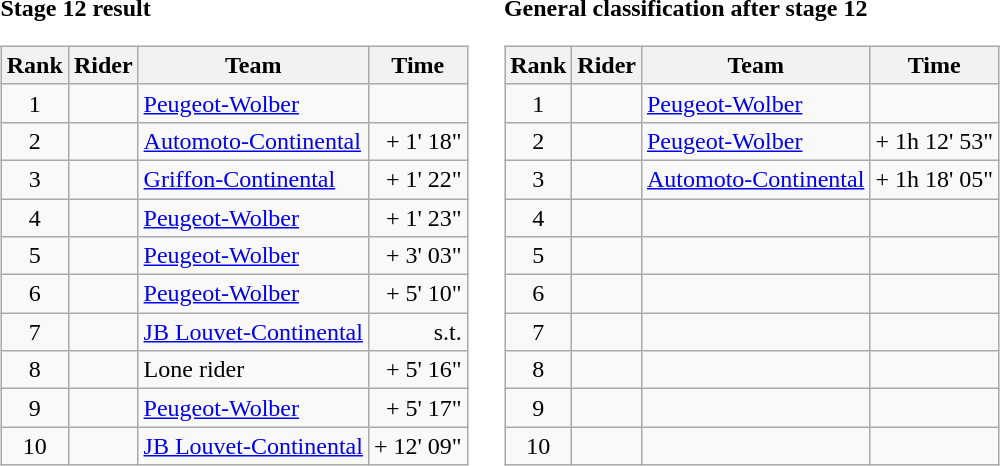<table>
<tr>
<td><strong>Stage 12 result</strong><br><table class="wikitable">
<tr>
<th scope="col">Rank</th>
<th scope="col">Rider</th>
<th scope="col">Team</th>
<th scope="col">Time</th>
</tr>
<tr>
<td style="text-align:center;">1</td>
<td></td>
<td><a href='#'>Peugeot-Wolber</a></td>
<td style="text-align:right;"></td>
</tr>
<tr>
<td style="text-align:center;">2</td>
<td></td>
<td><a href='#'>Automoto-Continental</a></td>
<td style="text-align:right;">+ 1' 18"</td>
</tr>
<tr>
<td style="text-align:center;">3</td>
<td></td>
<td><a href='#'>Griffon-Continental</a></td>
<td style="text-align:right;">+ 1' 22"</td>
</tr>
<tr>
<td style="text-align:center;">4</td>
<td></td>
<td><a href='#'>Peugeot-Wolber</a></td>
<td style="text-align:right;">+ 1' 23"</td>
</tr>
<tr>
<td style="text-align:center;">5</td>
<td></td>
<td><a href='#'>Peugeot-Wolber</a></td>
<td style="text-align:right;">+ 3' 03"</td>
</tr>
<tr>
<td style="text-align:center;">6</td>
<td></td>
<td><a href='#'>Peugeot-Wolber</a></td>
<td style="text-align:right;">+ 5' 10"</td>
</tr>
<tr>
<td style="text-align:center;">7</td>
<td></td>
<td><a href='#'>JB Louvet-Continental</a></td>
<td style="text-align:right;">s.t.</td>
</tr>
<tr>
<td style="text-align:center;">8</td>
<td></td>
<td>Lone rider</td>
<td style="text-align:right;">+ 5' 16"</td>
</tr>
<tr>
<td style="text-align:center;">9</td>
<td></td>
<td><a href='#'>Peugeot-Wolber</a></td>
<td style="text-align:right;">+ 5' 17"</td>
</tr>
<tr>
<td style="text-align:center;">10</td>
<td></td>
<td><a href='#'>JB Louvet-Continental</a></td>
<td style="text-align:right;">+ 12' 09"</td>
</tr>
</table>
</td>
<td></td>
<td><strong>General classification after stage 12</strong><br><table class="wikitable">
<tr>
<th scope="col">Rank</th>
<th scope="col">Rider</th>
<th scope="col">Team</th>
<th scope="col">Time</th>
</tr>
<tr>
<td style="text-align:center;">1</td>
<td></td>
<td><a href='#'>Peugeot-Wolber</a></td>
<td style="text-align:right;"></td>
</tr>
<tr>
<td style="text-align:center;">2</td>
<td></td>
<td><a href='#'>Peugeot-Wolber</a></td>
<td style="text-align:right;">+ 1h 12' 53"</td>
</tr>
<tr>
<td style="text-align:center;">3</td>
<td></td>
<td><a href='#'>Automoto-Continental</a></td>
<td style="text-align:right;">+ 1h 18' 05"</td>
</tr>
<tr>
<td style="text-align:center;">4</td>
<td></td>
<td></td>
<td></td>
</tr>
<tr>
<td style="text-align:center;">5</td>
<td></td>
<td></td>
<td></td>
</tr>
<tr>
<td style="text-align:center;">6</td>
<td></td>
<td></td>
<td></td>
</tr>
<tr>
<td style="text-align:center;">7</td>
<td></td>
<td></td>
<td></td>
</tr>
<tr>
<td style="text-align:center;">8</td>
<td></td>
<td></td>
<td></td>
</tr>
<tr>
<td style="text-align:center;">9</td>
<td></td>
<td></td>
<td></td>
</tr>
<tr>
<td style="text-align:center;">10</td>
<td></td>
<td></td>
<td></td>
</tr>
</table>
</td>
</tr>
</table>
